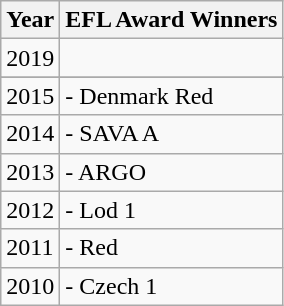<table class="wikitable sortable">
<tr>
<th>Year</th>
<th>EFL Award Winners</th>
</tr>
<tr>
<td>2019</td>
<td></td>
</tr>
<tr>
</tr>
<tr>
<td>2015</td>
<td> - Denmark Red</td>
</tr>
<tr>
<td>2014</td>
<td> - SAVA A</td>
</tr>
<tr>
<td>2013</td>
<td> - ARGO</td>
</tr>
<tr>
<td>2012</td>
<td> - Lod 1</td>
</tr>
<tr>
<td>2011</td>
<td> - Red</td>
</tr>
<tr>
<td>2010</td>
<td> - Czech 1</td>
</tr>
</table>
